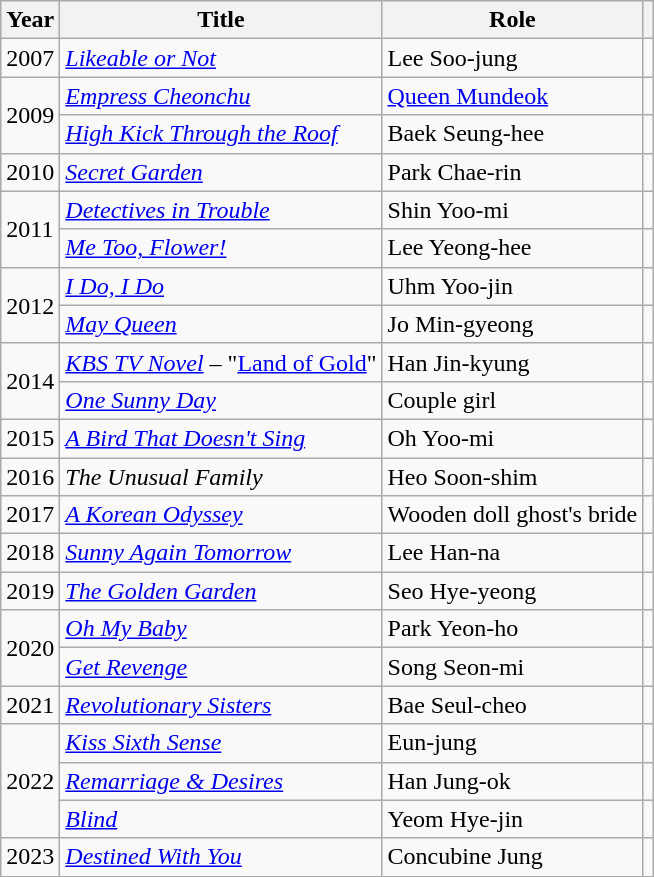<table class="wikitable">
<tr>
<th>Year</th>
<th>Title</th>
<th>Role</th>
<th></th>
</tr>
<tr>
<td>2007</td>
<td><em><a href='#'>Likeable or Not</a></em></td>
<td>Lee Soo-jung</td>
<td></td>
</tr>
<tr>
<td rowspan="2">2009</td>
<td><em><a href='#'>Empress Cheonchu</a></em></td>
<td><a href='#'>Queen Mundeok</a></td>
<td></td>
</tr>
<tr>
<td><em><a href='#'>High Kick Through the Roof</a></em></td>
<td>Baek Seung-hee</td>
<td></td>
</tr>
<tr>
<td>2010</td>
<td><em><a href='#'>Secret Garden</a></em></td>
<td>Park Chae-rin</td>
<td></td>
</tr>
<tr>
<td rowspan="2">2011</td>
<td><em><a href='#'>Detectives in Trouble</a></em></td>
<td>Shin Yoo-mi</td>
<td></td>
</tr>
<tr>
<td><em><a href='#'>Me Too, Flower!</a></em></td>
<td>Lee Yeong-hee</td>
<td></td>
</tr>
<tr>
<td rowspan="2">2012</td>
<td><em><a href='#'>I Do, I Do</a></em></td>
<td>Uhm  Yoo-jin</td>
<td></td>
</tr>
<tr>
<td><em><a href='#'>May Queen</a></em></td>
<td>Jo Min-gyeong</td>
<td></td>
</tr>
<tr>
<td rowspan="2">2014</td>
<td><em><a href='#'>KBS TV Novel</a></em> – "<a href='#'>Land of Gold</a>"</td>
<td>Han Jin-kyung</td>
<td></td>
</tr>
<tr>
<td><em><a href='#'>One Sunny Day</a></em></td>
<td>Couple girl</td>
<td></td>
</tr>
<tr>
<td>2015</td>
<td><em><a href='#'>A Bird That Doesn't Sing</a></em></td>
<td>Oh Yoo-mi</td>
<td></td>
</tr>
<tr>
<td>2016</td>
<td><em>The Unusual Family</em></td>
<td>Heo Soon-shim</td>
<td></td>
</tr>
<tr>
<td>2017</td>
<td><em><a href='#'>A Korean Odyssey</a></em></td>
<td>Wooden doll ghost's bride</td>
<td></td>
</tr>
<tr>
<td>2018</td>
<td><em><a href='#'>Sunny Again Tomorrow</a></em></td>
<td>Lee Han-na</td>
<td></td>
</tr>
<tr>
<td>2019</td>
<td><em><a href='#'>The Golden Garden</a></em></td>
<td>Seo Hye-yeong</td>
<td></td>
</tr>
<tr>
<td rowspan="2">2020</td>
<td><em><a href='#'>Oh My Baby</a></em></td>
<td>Park Yeon-ho</td>
<td></td>
</tr>
<tr>
<td><em><a href='#'>Get Revenge</a></em></td>
<td>Song Seon-mi</td>
<td></td>
</tr>
<tr>
<td>2021</td>
<td><em><a href='#'>Revolutionary Sisters</a></em></td>
<td>Bae Seul-cheo</td>
<td></td>
</tr>
<tr>
<td rowspan="3">2022</td>
<td><em><a href='#'>Kiss Sixth Sense</a></em></td>
<td>Eun-jung</td>
<td></td>
</tr>
<tr>
<td><em><a href='#'>Remarriage & Desires</a></em></td>
<td>Han Jung-ok</td>
<td></td>
</tr>
<tr>
<td><em><a href='#'>Blind</a></em></td>
<td>Yeom Hye-jin</td>
<td></td>
</tr>
<tr>
<td>2023</td>
<td><em><a href='#'>Destined With You</a></em></td>
<td>Concubine Jung</td>
<td></td>
</tr>
</table>
